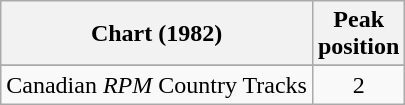<table class="wikitable sortable">
<tr>
<th align="left">Chart (1982)</th>
<th align="center">Peak<br>position</th>
</tr>
<tr>
</tr>
<tr>
<td align="left">Canadian <em>RPM</em> Country Tracks</td>
<td align="center">2</td>
</tr>
</table>
